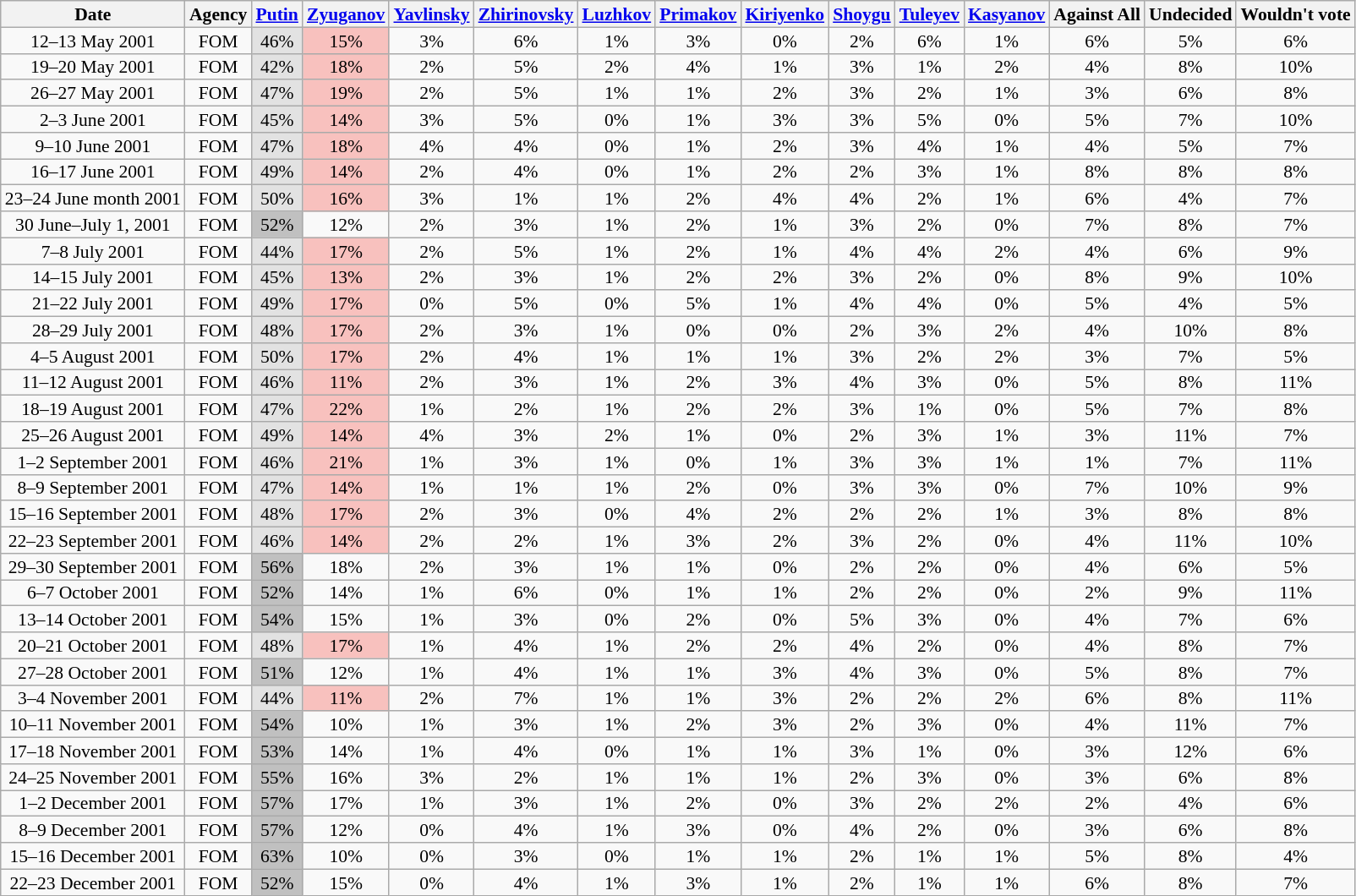<table class=wikitable style="text-align:center; font-size:90%; line-height:14px">
<tr>
<th>Date</th>
<th>Agency</th>
<th><a href='#'>Putin</a></th>
<th><a href='#'>Zyuganov</a></th>
<th><a href='#'>Yavlinsky</a></th>
<th><a href='#'>Zhirinovsky</a></th>
<th><a href='#'>Luzhkov</a></th>
<th><a href='#'>Primakov</a></th>
<th><a href='#'>Kiriyenko</a></th>
<th><a href='#'>Shoygu</a></th>
<th><a href='#'>Tuleyev</a></th>
<th><a href='#'>Kasyanov</a></th>
<th>Against All</th>
<th>Undecided</th>
<th>Wouldn't vote</th>
</tr>
<tr>
<td>12–13 May 2001</td>
<td>FOM</td>
<td style="background:#E2E2E2">46%</td>
<td style="background:#F8C1BE">15%</td>
<td>3%</td>
<td>6%</td>
<td 1%>1%</td>
<td>3%</td>
<td>0%</td>
<td>2%</td>
<td>6%</td>
<td>1%</td>
<td>6%</td>
<td>5%</td>
<td>6%</td>
</tr>
<tr>
<td>19–20 May 2001</td>
<td>FOM</td>
<td style="background:#E2E2E2">42%</td>
<td style="background:#F8C1BE">18%</td>
<td>2%</td>
<td>5%</td>
<td>2%</td>
<td>4%</td>
<td>1%</td>
<td>3%</td>
<td>1%</td>
<td>2%</td>
<td>4%</td>
<td>8%</td>
<td>10%</td>
</tr>
<tr>
<td>26–27 May 2001</td>
<td>FOM</td>
<td style="background:#E2E2E2">47%</td>
<td style="background:#F8C1BE">19%</td>
<td>2%</td>
<td>5%</td>
<td>1%</td>
<td>1%</td>
<td>2%</td>
<td>3%</td>
<td>2%</td>
<td>1%</td>
<td>3%</td>
<td>6%</td>
<td>8%</td>
</tr>
<tr>
<td>2–3 June 2001</td>
<td>FOM</td>
<td style="background:#E2E2E2">45%</td>
<td style="background:#F8C1BE">14%</td>
<td>3%</td>
<td>5%</td>
<td>0%</td>
<td>1%</td>
<td>3%</td>
<td>3%</td>
<td>5%</td>
<td>0%</td>
<td>5%</td>
<td>7%</td>
<td>10%</td>
</tr>
<tr>
<td>9–10 June 2001</td>
<td>FOM</td>
<td style="background:#E2E2E2">47%</td>
<td style="background:#F8C1BE">18%</td>
<td>4%</td>
<td>4%</td>
<td>0%</td>
<td>1%</td>
<td>2%</td>
<td>3%</td>
<td>4%</td>
<td>1%</td>
<td>4%</td>
<td>5%</td>
<td>7%</td>
</tr>
<tr>
<td>16–17 June 2001</td>
<td>FOM</td>
<td style="background:#E2E2E2">49%</td>
<td style="background:#F8C1BE">14%</td>
<td>2%</td>
<td>4%</td>
<td>0%</td>
<td>1%</td>
<td>2%</td>
<td>2%</td>
<td>3%</td>
<td>1%</td>
<td>8%</td>
<td>8%</td>
<td>8%</td>
</tr>
<tr>
<td>23–24 June month 2001</td>
<td>FOM</td>
<td style="background:#E2E2E2">50%</td>
<td style="background:#F8C1BE">16%</td>
<td>3%</td>
<td>1%</td>
<td>1%</td>
<td>2%</td>
<td>4%</td>
<td>4%</td>
<td>2%</td>
<td>1%</td>
<td>6%</td>
<td>4%</td>
<td>7%</td>
</tr>
<tr>
<td>30 June–July 1, 2001</td>
<td>FOM</td>
<td style="background:#C0C0C0">52%</td>
<td>12%</td>
<td>2%</td>
<td>3%</td>
<td>1%</td>
<td>2%</td>
<td>1%</td>
<td>3%</td>
<td>2%</td>
<td>0%</td>
<td>7%</td>
<td>8%</td>
<td>7%</td>
</tr>
<tr>
<td>7–8 July 2001</td>
<td>FOM</td>
<td style="background:#E2E2E2">44%</td>
<td style="background:#F8C1BE">17%</td>
<td>2%</td>
<td>5%</td>
<td>1%</td>
<td>2%</td>
<td>1%</td>
<td>4%</td>
<td>4%</td>
<td>2%</td>
<td>4%</td>
<td>6%</td>
<td>9%</td>
</tr>
<tr>
<td>14–15 July 2001</td>
<td>FOM</td>
<td style="background:#E2E2E2">45%</td>
<td style="background:#F8C1BE">13%</td>
<td>2%</td>
<td>3%</td>
<td>1%</td>
<td>2%</td>
<td>2%</td>
<td>3%</td>
<td>2%</td>
<td>0%</td>
<td>8%</td>
<td>9%</td>
<td>10%</td>
</tr>
<tr>
<td>21–22 July 2001</td>
<td>FOM</td>
<td style="background:#E2E2E2">49%</td>
<td style="background:#F8C1BE">17%</td>
<td>0%</td>
<td>5%</td>
<td>0%</td>
<td>5%</td>
<td>1%</td>
<td>4%</td>
<td>4%</td>
<td>0%</td>
<td>5%</td>
<td>4%</td>
<td>5%</td>
</tr>
<tr>
<td>28–29 July 2001</td>
<td>FOM</td>
<td style="background:#E2E2E2">48%</td>
<td style="background:#F8C1BE">17%</td>
<td>2%</td>
<td>3%</td>
<td>1%</td>
<td>0%</td>
<td>0%</td>
<td>2%</td>
<td>3%</td>
<td>2%</td>
<td>4%</td>
<td>10%</td>
<td>8%</td>
</tr>
<tr>
<td>4–5 August 2001</td>
<td>FOM</td>
<td style="background:#E2E2E2">50%</td>
<td style="background:#F8C1BE">17%</td>
<td>2%</td>
<td>4%</td>
<td>1%</td>
<td>1%</td>
<td>1%</td>
<td>3%</td>
<td>2%</td>
<td>2%</td>
<td>3%</td>
<td>7%</td>
<td>5%</td>
</tr>
<tr>
<td>11–12 August 2001</td>
<td>FOM</td>
<td style="background:#E2E2E2">46%</td>
<td style="background:#F8C1BE">11%</td>
<td>2%</td>
<td>3%</td>
<td>1%</td>
<td>2%</td>
<td>3%</td>
<td>4%</td>
<td>3%</td>
<td>0%</td>
<td>5%</td>
<td>8%</td>
<td>11%</td>
</tr>
<tr>
<td>18–19 August 2001</td>
<td>FOM</td>
<td style="background:#E2E2E2">47%</td>
<td style="background:#F8C1BE">22%</td>
<td>1%</td>
<td>2%</td>
<td>1%</td>
<td>2%</td>
<td>2%</td>
<td>3%</td>
<td>1%</td>
<td>0%</td>
<td>5%</td>
<td>7%</td>
<td>8%</td>
</tr>
<tr>
<td>25–26 August 2001</td>
<td>FOM</td>
<td style="background:#E2E2E2">49%</td>
<td style="background:#F8C1BE">14%</td>
<td>4%</td>
<td>3%</td>
<td>2%</td>
<td>1%</td>
<td>0%</td>
<td>2%</td>
<td>3%</td>
<td>1%</td>
<td>3%</td>
<td>11%</td>
<td>7%</td>
</tr>
<tr>
<td>1–2 September 2001</td>
<td>FOM</td>
<td style="background:#E2E2E2">46%</td>
<td style="background:#F8C1BE">21%</td>
<td>1%</td>
<td>3%</td>
<td>1%</td>
<td>0%</td>
<td>1%</td>
<td>3%</td>
<td>3%</td>
<td>1%</td>
<td>1%</td>
<td>7%</td>
<td>11%</td>
</tr>
<tr>
<td>8–9 September 2001</td>
<td>FOM</td>
<td style="background:#E2E2E2">47%</td>
<td style="background:#F8C1BE">14%</td>
<td>1%</td>
<td>1%</td>
<td>1%</td>
<td>2%</td>
<td>0%</td>
<td>3%</td>
<td>3%</td>
<td>0%</td>
<td>7%</td>
<td>10%</td>
<td>9%</td>
</tr>
<tr>
<td>15–16 September 2001</td>
<td>FOM</td>
<td style="background:#E2E2E2">48%</td>
<td style="background:#F8C1BE">17%</td>
<td>2%</td>
<td>3%</td>
<td>0%</td>
<td>4%</td>
<td>2%</td>
<td>2%</td>
<td>2%</td>
<td>1%</td>
<td>3%</td>
<td>8%</td>
<td>8%</td>
</tr>
<tr>
<td>22–23 September 2001</td>
<td>FOM</td>
<td style="background:#E2E2E2">46%</td>
<td style="background:#F8C1BE">14%</td>
<td>2%</td>
<td>2%</td>
<td>1%</td>
<td>3%</td>
<td>2%</td>
<td>3%</td>
<td>2%</td>
<td>0%</td>
<td>4%</td>
<td>11%</td>
<td>10%</td>
</tr>
<tr>
<td>29–30 September 2001</td>
<td>FOM</td>
<td style="background:#C0C0C0">56%</td>
<td>18%</td>
<td>2%</td>
<td>3%</td>
<td>1%</td>
<td>1%</td>
<td>0%</td>
<td>2%</td>
<td>2%</td>
<td>0%</td>
<td>4%</td>
<td>6%</td>
<td>5%</td>
</tr>
<tr>
<td>6–7 October 2001</td>
<td>FOM</td>
<td style="background:#C0C0C0">52%</td>
<td>14%</td>
<td>1%</td>
<td>6%</td>
<td>0%</td>
<td>1%</td>
<td>1%</td>
<td>2%</td>
<td>2%</td>
<td>0%</td>
<td>2%</td>
<td>9%</td>
<td>11%</td>
</tr>
<tr>
<td>13–14 October 2001</td>
<td>FOM</td>
<td style="background:#C0C0C0">54%</td>
<td>15%</td>
<td>1%</td>
<td>3%</td>
<td>0%</td>
<td>2%</td>
<td>0%</td>
<td>5%</td>
<td>3%</td>
<td>0%</td>
<td>4%</td>
<td>7%</td>
<td>6%</td>
</tr>
<tr>
<td>20–21 October 2001</td>
<td>FOM</td>
<td style="background:#E2E2E2">48%</td>
<td style="background:#F8C1BE">17%</td>
<td>1%</td>
<td>4%</td>
<td>1%</td>
<td>2%</td>
<td>2%</td>
<td>4%</td>
<td>2%</td>
<td>0%</td>
<td>4%</td>
<td>8%</td>
<td>7%</td>
</tr>
<tr>
<td>27–28 October 2001</td>
<td>FOM</td>
<td style="background:#C0C0C0">51%</td>
<td>12%</td>
<td>1%</td>
<td>4%</td>
<td>1%</td>
<td>1%</td>
<td>3%</td>
<td>4%</td>
<td>3%</td>
<td>0%</td>
<td>5%</td>
<td>8%</td>
<td>7%</td>
</tr>
<tr>
<td>3–4 November 2001</td>
<td>FOM</td>
<td style="background:#E2E2E2">44%</td>
<td style="background:#F8C1BE">11%</td>
<td>2%</td>
<td>7%</td>
<td>1%</td>
<td>1%</td>
<td>3%</td>
<td>2%</td>
<td>2%</td>
<td>2%</td>
<td>6%</td>
<td>8%</td>
<td>11%</td>
</tr>
<tr>
<td>10–11 November 2001</td>
<td>FOM</td>
<td style="background:#C0C0C0">54%</td>
<td>10%</td>
<td>1%</td>
<td>3%</td>
<td>1%</td>
<td>2%</td>
<td>3%</td>
<td>2%</td>
<td>3%</td>
<td>0%</td>
<td>4%</td>
<td>11%</td>
<td>7%</td>
</tr>
<tr>
<td>17–18 November 2001</td>
<td>FOM</td>
<td style="background:#C0C0C0">53%</td>
<td>14%</td>
<td>1%</td>
<td>4%</td>
<td>0%</td>
<td>1%</td>
<td>1%</td>
<td>3%</td>
<td>1%</td>
<td>0%</td>
<td>3%</td>
<td>12%</td>
<td>6%</td>
</tr>
<tr>
<td>24–25 November 2001</td>
<td>FOM</td>
<td style="background:#C0C0C0">55%</td>
<td>16%</td>
<td>3%</td>
<td>2%</td>
<td>1%</td>
<td>1%</td>
<td>1%</td>
<td>2%</td>
<td>3%</td>
<td>0%</td>
<td>3%</td>
<td>6%</td>
<td>8%</td>
</tr>
<tr>
<td>1–2 December 2001</td>
<td>FOM</td>
<td style="background:#C0C0C0">57%</td>
<td>17%</td>
<td>1%</td>
<td>3%</td>
<td>1%</td>
<td>2%</td>
<td>0%</td>
<td>3%</td>
<td>2%</td>
<td>2%</td>
<td>2%</td>
<td>4%</td>
<td>6%</td>
</tr>
<tr>
<td>8–9 December 2001</td>
<td>FOM</td>
<td style="background:#C0C0C0">57%</td>
<td>12%</td>
<td>0%</td>
<td>4%</td>
<td>1%</td>
<td>3%</td>
<td>0%</td>
<td>4%</td>
<td>2%</td>
<td>0%</td>
<td>3%</td>
<td>6%</td>
<td>8%</td>
</tr>
<tr>
<td>15–16 December 2001</td>
<td>FOM</td>
<td style="background:#C0C0C0">63%</td>
<td>10%</td>
<td>0%</td>
<td>3%</td>
<td>0%</td>
<td>1%</td>
<td>1%</td>
<td>2%</td>
<td>1%</td>
<td>1%</td>
<td>5%</td>
<td>8%</td>
<td>4%</td>
</tr>
<tr>
<td>22–23 December 2001</td>
<td>FOM</td>
<td style="background:#C0C0C0">52%</td>
<td>15%</td>
<td>0%</td>
<td>4%</td>
<td>1%</td>
<td>3%</td>
<td>1%</td>
<td>2%</td>
<td>1%</td>
<td>1%</td>
<td>6%</td>
<td>8%</td>
<td>7%</td>
</tr>
</table>
